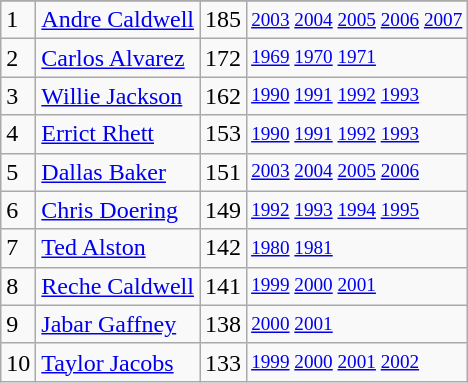<table class="wikitable">
<tr>
</tr>
<tr>
<td>1</td>
<td><a href='#'>Andre Caldwell</a></td>
<td>185</td>
<td style="font-size:80%;"><a href='#'>2003</a> <a href='#'>2004</a> <a href='#'>2005</a> <a href='#'>2006</a> <a href='#'>2007</a></td>
</tr>
<tr>
<td>2</td>
<td><a href='#'>Carlos Alvarez</a></td>
<td>172</td>
<td style="font-size:80%;"><a href='#'>1969</a> <a href='#'>1970</a> <a href='#'>1971</a></td>
</tr>
<tr>
<td>3</td>
<td><a href='#'>Willie Jackson</a></td>
<td>162</td>
<td style="font-size:80%;"><a href='#'>1990</a> <a href='#'>1991</a> <a href='#'>1992</a> <a href='#'>1993</a></td>
</tr>
<tr>
<td>4</td>
<td><a href='#'>Errict Rhett</a></td>
<td>153</td>
<td style="font-size:80%;"><a href='#'>1990</a> <a href='#'>1991</a> <a href='#'>1992</a> <a href='#'>1993</a></td>
</tr>
<tr>
<td>5</td>
<td><a href='#'>Dallas Baker</a></td>
<td>151</td>
<td style="font-size:80%;"><a href='#'>2003</a> <a href='#'>2004</a> <a href='#'>2005</a> <a href='#'>2006</a></td>
</tr>
<tr>
<td>6</td>
<td><a href='#'>Chris Doering</a></td>
<td>149</td>
<td style="font-size:80%;"><a href='#'>1992</a> <a href='#'>1993</a> <a href='#'>1994</a> <a href='#'>1995</a></td>
</tr>
<tr>
<td>7</td>
<td><a href='#'>Ted Alston</a></td>
<td>142</td>
<td style="font-size:80%;"><a href='#'>1980</a> <a href='#'>1981</a></td>
</tr>
<tr>
<td>8</td>
<td><a href='#'>Reche Caldwell</a></td>
<td>141</td>
<td style="font-size:80%;"><a href='#'>1999</a> <a href='#'>2000</a> <a href='#'>2001</a></td>
</tr>
<tr>
<td>9</td>
<td><a href='#'>Jabar Gaffney</a></td>
<td>138</td>
<td style="font-size:80%;"><a href='#'>2000</a> <a href='#'>2001</a></td>
</tr>
<tr>
<td>10</td>
<td><a href='#'>Taylor Jacobs</a></td>
<td>133</td>
<td style="font-size:80%;"><a href='#'>1999</a> <a href='#'>2000</a> <a href='#'>2001</a> <a href='#'>2002</a></td>
</tr>
</table>
